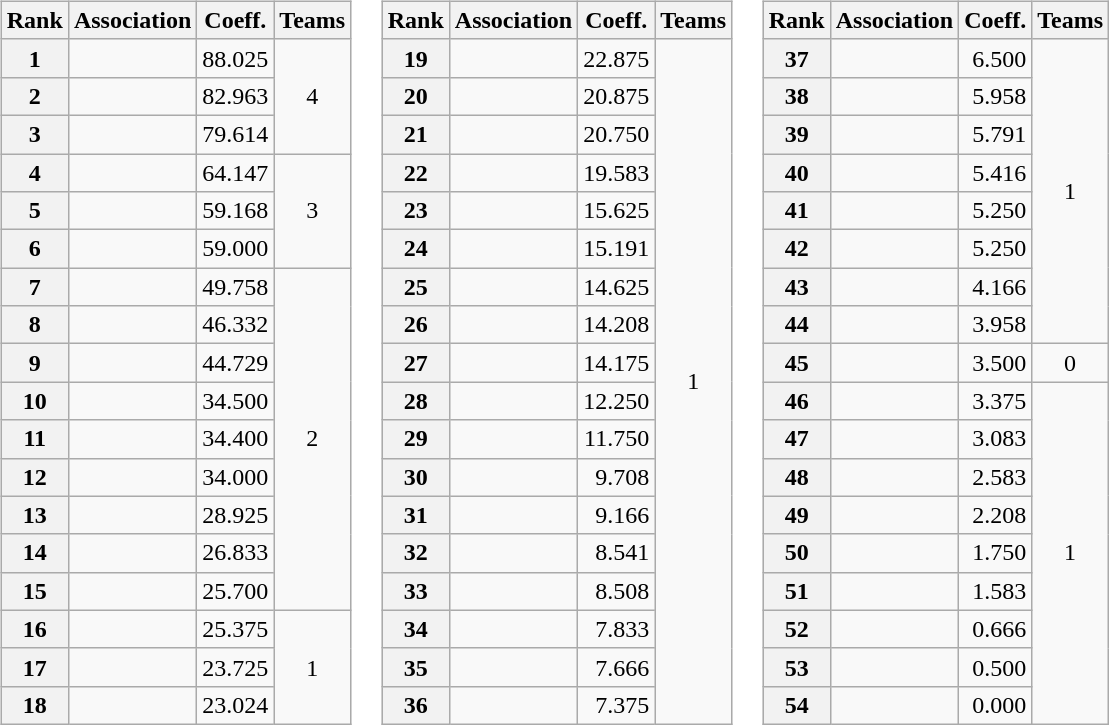<table>
<tr valign=top>
<td><br><table class="wikitable">
<tr>
<th>Rank</th>
<th>Association</th>
<th>Coeff.</th>
<th>Teams</th>
</tr>
<tr>
<th>1</th>
<td></td>
<td align=right>88.025</td>
<td align=center rowspan=3>4</td>
</tr>
<tr>
<th>2</th>
<td></td>
<td align=right>82.963</td>
</tr>
<tr>
<th>3</th>
<td></td>
<td align=right>79.614</td>
</tr>
<tr>
<th>4</th>
<td></td>
<td align=right>64.147</td>
<td align=center rowspan=3>3</td>
</tr>
<tr>
<th>5</th>
<td></td>
<td align=right>59.168</td>
</tr>
<tr>
<th>6</th>
<td></td>
<td align=right>59.000</td>
</tr>
<tr>
<th>7</th>
<td></td>
<td align=right>49.758</td>
<td align=center rowspan=9>2</td>
</tr>
<tr>
<th>8</th>
<td></td>
<td align=right>46.332</td>
</tr>
<tr>
<th>9</th>
<td></td>
<td align=right>44.729</td>
</tr>
<tr>
<th>10</th>
<td></td>
<td align=right>34.500</td>
</tr>
<tr>
<th>11</th>
<td></td>
<td align=right>34.400</td>
</tr>
<tr>
<th>12</th>
<td></td>
<td align=right>34.000</td>
</tr>
<tr>
<th>13</th>
<td></td>
<td align=right>28.925</td>
</tr>
<tr>
<th>14</th>
<td></td>
<td align=right>26.833</td>
</tr>
<tr>
<th>15</th>
<td></td>
<td align=right>25.700</td>
</tr>
<tr>
<th>16</th>
<td></td>
<td align=right>25.375</td>
<td align=center rowspan=3>1</td>
</tr>
<tr>
<th>17</th>
<td></td>
<td align=right>23.725</td>
</tr>
<tr>
<th>18</th>
<td></td>
<td align=right>23.024</td>
</tr>
</table>
</td>
<td><br><table class="wikitable">
<tr>
<th>Rank</th>
<th>Association</th>
<th>Coeff.</th>
<th>Teams</th>
</tr>
<tr>
<th>19</th>
<td></td>
<td align=right>22.875</td>
<td align=center rowspan=18>1</td>
</tr>
<tr>
<th>20</th>
<td></td>
<td align=right>20.875</td>
</tr>
<tr>
<th>21</th>
<td></td>
<td align=right>20.750</td>
</tr>
<tr>
<th>22</th>
<td></td>
<td align=right>19.583</td>
</tr>
<tr>
<th>23</th>
<td></td>
<td align=right>15.625</td>
</tr>
<tr>
<th>24</th>
<td></td>
<td align=right>15.191</td>
</tr>
<tr>
<th>25</th>
<td></td>
<td align=right>14.625</td>
</tr>
<tr>
<th>26</th>
<td></td>
<td align=right>14.208</td>
</tr>
<tr>
<th>27</th>
<td></td>
<td align=right>14.175</td>
</tr>
<tr>
<th>28</th>
<td></td>
<td align=right>12.250</td>
</tr>
<tr>
<th>29</th>
<td></td>
<td align=right>11.750</td>
</tr>
<tr>
<th>30</th>
<td></td>
<td align=right>9.708</td>
</tr>
<tr>
<th>31</th>
<td></td>
<td align=right>9.166</td>
</tr>
<tr>
<th>32</th>
<td></td>
<td align=right>8.541</td>
</tr>
<tr>
<th>33</th>
<td></td>
<td align=right>8.508</td>
</tr>
<tr>
<th>34</th>
<td></td>
<td align=right>7.833</td>
</tr>
<tr>
<th>35</th>
<td></td>
<td align=right>7.666</td>
</tr>
<tr>
<th>36</th>
<td></td>
<td align=right>7.375</td>
</tr>
</table>
</td>
<td><br><table class="wikitable">
<tr>
<th>Rank</th>
<th>Association</th>
<th>Coeff.</th>
<th>Teams</th>
</tr>
<tr>
<th>37</th>
<td></td>
<td align=right>6.500</td>
<td align=center rowspan=8>1</td>
</tr>
<tr>
<th>38</th>
<td></td>
<td align=right>5.958</td>
</tr>
<tr>
<th>39</th>
<td></td>
<td align=right>5.791</td>
</tr>
<tr>
<th>40</th>
<td></td>
<td align=right>5.416</td>
</tr>
<tr>
<th>41</th>
<td></td>
<td align=right>5.250</td>
</tr>
<tr>
<th>42</th>
<td></td>
<td align=right>5.250</td>
</tr>
<tr>
<th>43</th>
<td></td>
<td align=right>4.166</td>
</tr>
<tr>
<th>44</th>
<td></td>
<td align=right>3.958</td>
</tr>
<tr>
<th>45</th>
<td></td>
<td align=right>3.500</td>
<td align=center>0</td>
</tr>
<tr>
<th>46</th>
<td></td>
<td align=right>3.375</td>
<td align=center rowspan=9>1</td>
</tr>
<tr>
<th>47</th>
<td></td>
<td align=right>3.083</td>
</tr>
<tr>
<th>48</th>
<td></td>
<td align=right>2.583</td>
</tr>
<tr>
<th>49</th>
<td></td>
<td align=right>2.208</td>
</tr>
<tr>
<th>50</th>
<td></td>
<td align=right>1.750</td>
</tr>
<tr>
<th>51</th>
<td></td>
<td align=right>1.583</td>
</tr>
<tr>
<th>52</th>
<td></td>
<td align=right>0.666</td>
</tr>
<tr>
<th>53</th>
<td></td>
<td align=right>0.500</td>
</tr>
<tr>
<th>54</th>
<td></td>
<td align=right>0.000</td>
</tr>
</table>
</td>
</tr>
</table>
